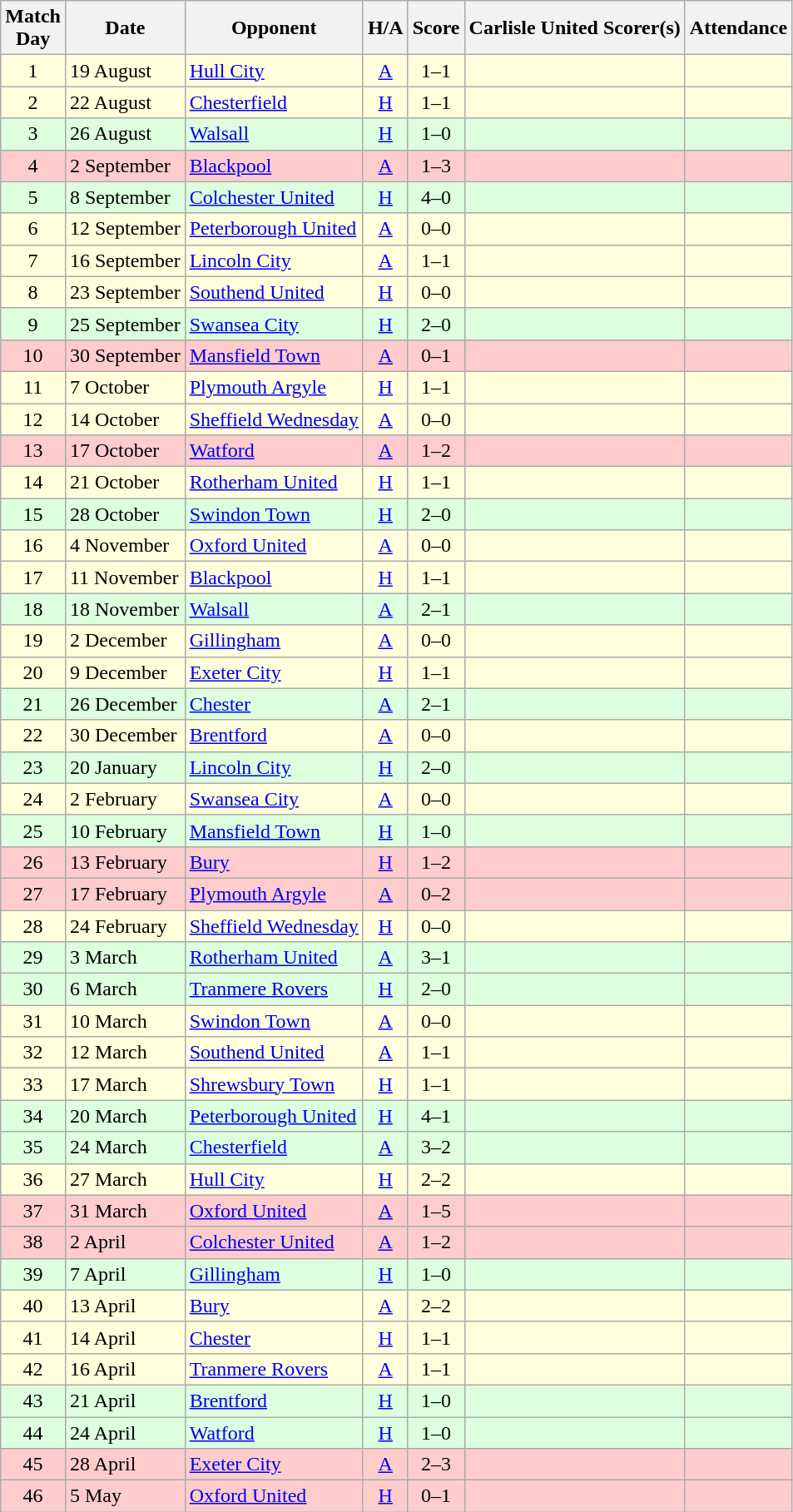<table class="wikitable" style="text-align:center">
<tr>
<th>Match<br> Day</th>
<th>Date</th>
<th>Opponent</th>
<th>H/A</th>
<th>Score</th>
<th>Carlisle United Scorer(s)</th>
<th>Attendance</th>
</tr>
<tr bgcolor=#ffffdd>
<td>1</td>
<td align=left>19 August</td>
<td align=left><a href='#'>Hull City</a></td>
<td><a href='#'>A</a></td>
<td>1–1</td>
<td align=left></td>
<td></td>
</tr>
<tr bgcolor=#ffffdd>
<td>2</td>
<td align=left>22 August</td>
<td align=left><a href='#'>Chesterfield</a></td>
<td><a href='#'>H</a></td>
<td>1–1</td>
<td align=left></td>
<td></td>
</tr>
<tr bgcolor=#ddffdd>
<td>3</td>
<td align=left>26 August</td>
<td align=left><a href='#'>Walsall</a></td>
<td><a href='#'>H</a></td>
<td>1–0</td>
<td align=left></td>
<td></td>
</tr>
<tr bgcolor=#FFCCCC>
<td>4</td>
<td align=left>2 September</td>
<td align=left><a href='#'>Blackpool</a></td>
<td><a href='#'>A</a></td>
<td>1–3</td>
<td align=left></td>
<td></td>
</tr>
<tr bgcolor=#ddffdd>
<td>5</td>
<td align=left>8 September</td>
<td align=left><a href='#'>Colchester United</a></td>
<td><a href='#'>H</a></td>
<td>4–0</td>
<td align=left></td>
<td></td>
</tr>
<tr bgcolor=#ffffdd>
<td>6</td>
<td align=left>12 September</td>
<td align=left><a href='#'>Peterborough United</a></td>
<td><a href='#'>A</a></td>
<td>0–0</td>
<td align=left></td>
<td></td>
</tr>
<tr bgcolor=#ffffdd>
<td>7</td>
<td align=left>16 September</td>
<td align=left><a href='#'>Lincoln City</a></td>
<td><a href='#'>A</a></td>
<td>1–1</td>
<td align=left></td>
<td></td>
</tr>
<tr bgcolor=#ffffdd>
<td>8</td>
<td align=left>23 September</td>
<td align=left><a href='#'>Southend United</a></td>
<td><a href='#'>H</a></td>
<td>0–0</td>
<td align=left></td>
<td></td>
</tr>
<tr bgcolor=#ddffdd>
<td>9</td>
<td align=left>25 September</td>
<td align=left><a href='#'>Swansea City</a></td>
<td><a href='#'>H</a></td>
<td>2–0</td>
<td align=left></td>
<td></td>
</tr>
<tr bgcolor=#FFCCCC>
<td>10</td>
<td align=left>30 September</td>
<td align=left><a href='#'>Mansfield Town</a></td>
<td><a href='#'>A</a></td>
<td>0–1</td>
<td align=left></td>
<td></td>
</tr>
<tr bgcolor=#ffffdd>
<td>11</td>
<td align=left>7 October</td>
<td align=left><a href='#'>Plymouth Argyle</a></td>
<td><a href='#'>H</a></td>
<td>1–1</td>
<td align=left></td>
<td></td>
</tr>
<tr bgcolor=#ffffdd>
<td>12</td>
<td align=left>14 October</td>
<td align=left><a href='#'>Sheffield Wednesday</a></td>
<td><a href='#'>A</a></td>
<td>0–0</td>
<td align=left></td>
<td></td>
</tr>
<tr bgcolor=#FFCCCC>
<td>13</td>
<td align=left>17 October</td>
<td align=left><a href='#'>Watford</a></td>
<td><a href='#'>A</a></td>
<td>1–2</td>
<td align=left></td>
<td></td>
</tr>
<tr bgcolor=#ffffdd>
<td>14</td>
<td align=left>21 October</td>
<td align=left><a href='#'>Rotherham United</a></td>
<td><a href='#'>H</a></td>
<td>1–1</td>
<td align=left></td>
<td></td>
</tr>
<tr bgcolor=#ddffdd>
<td>15</td>
<td align=left>28 October</td>
<td align=left><a href='#'>Swindon Town</a></td>
<td><a href='#'>H</a></td>
<td>2–0</td>
<td align=left></td>
<td></td>
</tr>
<tr bgcolor=#ffffdd>
<td>16</td>
<td align=left>4 November</td>
<td align=left><a href='#'>Oxford United</a></td>
<td><a href='#'>A</a></td>
<td>0–0</td>
<td align=left></td>
<td></td>
</tr>
<tr bgcolor=#ffffdd>
<td>17</td>
<td align=left>11 November</td>
<td align=left><a href='#'>Blackpool</a></td>
<td><a href='#'>H</a></td>
<td>1–1</td>
<td align=left></td>
<td></td>
</tr>
<tr bgcolor=#ddffdd>
<td>18</td>
<td align=left>18 November</td>
<td align=left><a href='#'>Walsall</a></td>
<td><a href='#'>A</a></td>
<td>2–1</td>
<td align=left></td>
<td></td>
</tr>
<tr bgcolor=#ffffdd>
<td>19</td>
<td align=left>2 December</td>
<td align=left><a href='#'>Gillingham</a></td>
<td><a href='#'>A</a></td>
<td>0–0</td>
<td align=left></td>
<td></td>
</tr>
<tr bgcolor=#ffffdd>
<td>20</td>
<td align=left>9 December</td>
<td align=left><a href='#'>Exeter City</a></td>
<td><a href='#'>H</a></td>
<td>1–1</td>
<td align=left></td>
<td></td>
</tr>
<tr bgcolor=#ddffdd>
<td>21</td>
<td align=left>26 December</td>
<td align=left><a href='#'>Chester</a></td>
<td><a href='#'>A</a></td>
<td>2–1</td>
<td align=left></td>
<td></td>
</tr>
<tr bgcolor=#ffffdd>
<td>22</td>
<td align=left>30 December</td>
<td align=left><a href='#'>Brentford</a></td>
<td><a href='#'>A</a></td>
<td>0–0</td>
<td align=left></td>
<td></td>
</tr>
<tr bgcolor=#ddffdd>
<td>23</td>
<td align=left>20 January</td>
<td align=left><a href='#'>Lincoln City</a></td>
<td><a href='#'>H</a></td>
<td>2–0</td>
<td align=left></td>
<td></td>
</tr>
<tr bgcolor=#ffffdd>
<td>24</td>
<td align=left>2 February</td>
<td align=left><a href='#'>Swansea City</a></td>
<td><a href='#'>A</a></td>
<td>0–0</td>
<td align=left></td>
<td></td>
</tr>
<tr bgcolor=#ddffdd>
<td>25</td>
<td align=left>10 February</td>
<td align=left><a href='#'>Mansfield Town</a></td>
<td><a href='#'>H</a></td>
<td>1–0</td>
<td align=left></td>
<td></td>
</tr>
<tr bgcolor=#FFCCCC>
<td>26</td>
<td align=left>13 February</td>
<td align=left><a href='#'>Bury</a></td>
<td><a href='#'>H</a></td>
<td>1–2</td>
<td align=left></td>
<td></td>
</tr>
<tr bgcolor=#FFCCCC>
<td>27</td>
<td align=left>17 February</td>
<td align=left><a href='#'>Plymouth Argyle</a></td>
<td><a href='#'>A</a></td>
<td>0–2</td>
<td align=left></td>
<td></td>
</tr>
<tr bgcolor=#ffffdd>
<td>28</td>
<td align=left>24 February</td>
<td align=left><a href='#'>Sheffield Wednesday</a></td>
<td><a href='#'>H</a></td>
<td>0–0</td>
<td align=left></td>
<td></td>
</tr>
<tr bgcolor=#ddffdd>
<td>29</td>
<td align=left>3 March</td>
<td align=left><a href='#'>Rotherham United</a></td>
<td><a href='#'>A</a></td>
<td>3–1</td>
<td align=left></td>
<td></td>
</tr>
<tr bgcolor=#ddffdd>
<td>30</td>
<td align=left>6 March</td>
<td align=left><a href='#'>Tranmere Rovers</a></td>
<td><a href='#'>H</a></td>
<td>2–0</td>
<td align=left></td>
<td></td>
</tr>
<tr bgcolor=#ffffdd>
<td>31</td>
<td align=left>10 March</td>
<td align=left><a href='#'>Swindon Town</a></td>
<td><a href='#'>A</a></td>
<td>0–0</td>
<td align=left></td>
<td></td>
</tr>
<tr bgcolor=#ffffdd>
<td>32</td>
<td align=left>12 March</td>
<td align=left><a href='#'>Southend United</a></td>
<td><a href='#'>A</a></td>
<td>1–1</td>
<td align=left></td>
<td></td>
</tr>
<tr bgcolor=#ffffdd>
<td>33</td>
<td align=left>17 March</td>
<td align=left><a href='#'>Shrewsbury Town</a></td>
<td><a href='#'>H</a></td>
<td>1–1</td>
<td align=left></td>
<td></td>
</tr>
<tr bgcolor=#ddffdd>
<td>34</td>
<td align=left>20 March</td>
<td align=left><a href='#'>Peterborough United</a></td>
<td><a href='#'>H</a></td>
<td>4–1</td>
<td align=left></td>
<td></td>
</tr>
<tr bgcolor=#ddffdd>
<td>35</td>
<td align=left>24 March</td>
<td align=left><a href='#'>Chesterfield</a></td>
<td><a href='#'>A</a></td>
<td>3–2</td>
<td align=left></td>
<td></td>
</tr>
<tr bgcolor=#ffffdd>
<td>36</td>
<td align=left>27 March</td>
<td align=left><a href='#'>Hull City</a></td>
<td><a href='#'>H</a></td>
<td>2–2</td>
<td align=left></td>
<td></td>
</tr>
<tr bgcolor=#FFCCCC>
<td>37</td>
<td align=left>31 March</td>
<td align=left><a href='#'>Oxford United</a></td>
<td><a href='#'>A</a></td>
<td>1–5</td>
<td align=left></td>
<td></td>
</tr>
<tr bgcolor=#FFCCCC>
<td>38</td>
<td align=left>2 April</td>
<td align=left><a href='#'>Colchester United</a></td>
<td><a href='#'>A</a></td>
<td>1–2</td>
<td align=left></td>
<td></td>
</tr>
<tr bgcolor=#ddffdd>
<td>39</td>
<td align=left>7 April</td>
<td align=left><a href='#'>Gillingham</a></td>
<td><a href='#'>H</a></td>
<td>1–0</td>
<td align=left></td>
<td></td>
</tr>
<tr bgcolor=#ffffdd>
<td>40</td>
<td align=left>13 April</td>
<td align=left><a href='#'>Bury</a></td>
<td><a href='#'>A</a></td>
<td>2–2</td>
<td align=left></td>
<td></td>
</tr>
<tr bgcolor=#ffffdd>
<td>41</td>
<td align=left>14 April</td>
<td align=left><a href='#'>Chester</a></td>
<td><a href='#'>H</a></td>
<td>1–1</td>
<td align=left></td>
<td></td>
</tr>
<tr bgcolor=#ffffdd>
<td>42</td>
<td align=left>16 April</td>
<td align=left><a href='#'>Tranmere Rovers</a></td>
<td><a href='#'>A</a></td>
<td>1–1</td>
<td align=left></td>
<td></td>
</tr>
<tr bgcolor=#ddffdd>
<td>43</td>
<td align=left>21 April</td>
<td align=left><a href='#'>Brentford</a></td>
<td><a href='#'>H</a></td>
<td>1–0</td>
<td align=left></td>
<td></td>
</tr>
<tr bgcolor=#ddffdd>
<td>44</td>
<td align=left>24 April</td>
<td align=left><a href='#'>Watford</a></td>
<td><a href='#'>H</a></td>
<td>1–0</td>
<td align=left></td>
<td></td>
</tr>
<tr bgcolor=#FFCCCC>
<td>45</td>
<td align=left>28 April</td>
<td align=left><a href='#'>Exeter City</a></td>
<td><a href='#'>A</a></td>
<td>2–3</td>
<td align=left></td>
<td></td>
</tr>
<tr bgcolor=#FFCCCC>
<td>46</td>
<td align=left>5 May</td>
<td align=left><a href='#'>Oxford United</a></td>
<td><a href='#'>H</a></td>
<td>0–1</td>
<td align=left></td>
<td></td>
</tr>
</table>
